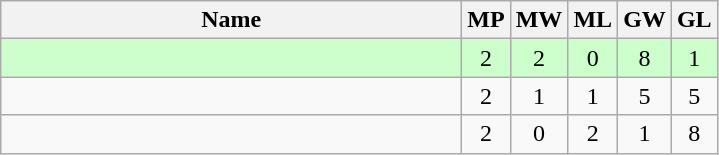<table class=wikitable style="text-align:center">
<tr>
<th width=300>Name</th>
<th width=20>MP</th>
<th width=20>MW</th>
<th width=20>ML</th>
<th width=20>GW</th>
<th width=20>GL</th>
</tr>
<tr style="background-color:#ccffcc;">
<td style="text-align:left;"><strong></strong></td>
<td>2</td>
<td>2</td>
<td>0</td>
<td>8</td>
<td>1</td>
</tr>
<tr>
<td style="text-align:left;"></td>
<td>2</td>
<td>1</td>
<td>1</td>
<td>5</td>
<td>5</td>
</tr>
<tr>
<td style="text-align:left;"></td>
<td>2</td>
<td>0</td>
<td>2</td>
<td>1</td>
<td>8</td>
</tr>
</table>
